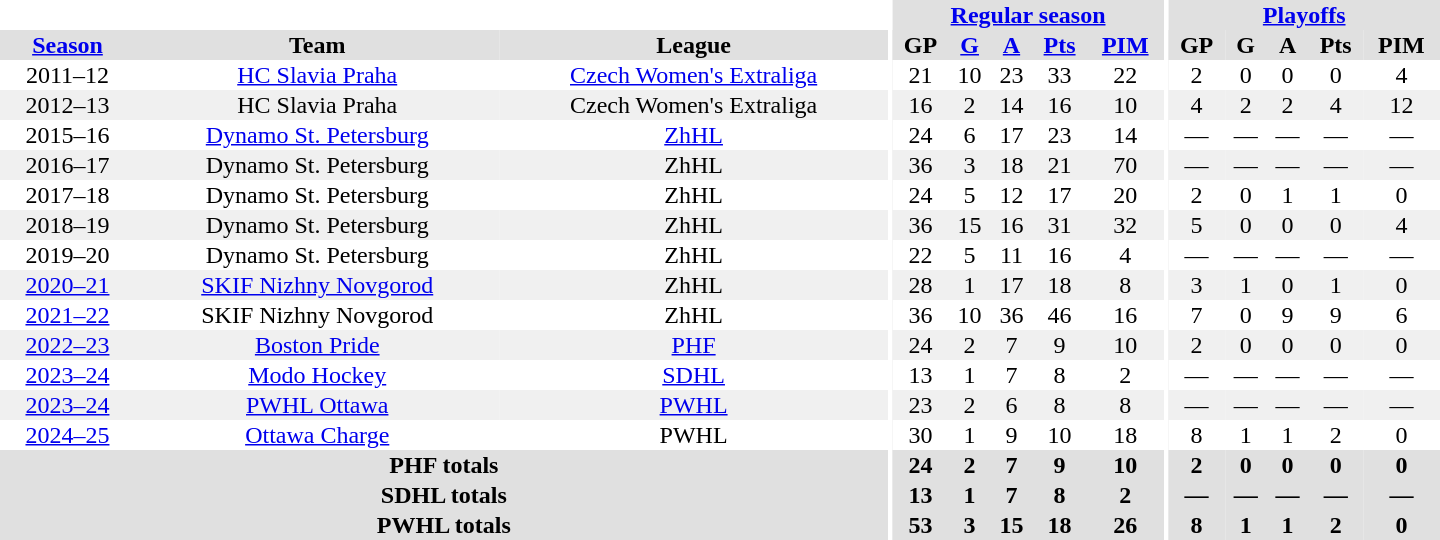<table border="0" cellpadding="1" cellspacing="0" style="text-align:center; width:60em">
<tr bgcolor="#e0e0e0">
<th colspan="3" bgcolor="#ffffff"></th>
<th rowspan="100" bgcolor="#ffffff"></th>
<th colspan="5"><a href='#'>Regular season</a></th>
<th rowspan="100" bgcolor="#ffffff"></th>
<th colspan="5"><a href='#'>Playoffs</a></th>
</tr>
<tr bgcolor="#e0e0e0">
<th><a href='#'>Season</a></th>
<th>Team</th>
<th>League</th>
<th>GP</th>
<th><a href='#'>G</a></th>
<th><a href='#'>A</a></th>
<th><a href='#'>Pts</a></th>
<th><a href='#'>PIM</a></th>
<th>GP</th>
<th>G</th>
<th>A</th>
<th>Pts</th>
<th>PIM</th>
</tr>
<tr>
<td>2011–12</td>
<td><a href='#'>HC Slavia Praha</a></td>
<td><a href='#'>Czech Women's Extraliga</a></td>
<td>21</td>
<td>10</td>
<td>23</td>
<td>33</td>
<td>22</td>
<td>2</td>
<td>0</td>
<td>0</td>
<td>0</td>
<td>4</td>
</tr>
<tr bgcolor="#f0f0f0">
<td>2012–13</td>
<td>HC Slavia Praha</td>
<td>Czech Women's Extraliga</td>
<td>16</td>
<td>2</td>
<td>14</td>
<td>16</td>
<td>10</td>
<td>4</td>
<td>2</td>
<td>2</td>
<td>4</td>
<td>12</td>
</tr>
<tr>
<td>2015–16</td>
<td><a href='#'>Dynamo St. Petersburg</a></td>
<td><a href='#'>ZhHL</a></td>
<td>24</td>
<td>6</td>
<td>17</td>
<td>23</td>
<td>14</td>
<td>—</td>
<td>—</td>
<td>—</td>
<td>—</td>
<td>—</td>
</tr>
<tr bgcolor="#f0f0f0">
<td>2016–17</td>
<td>Dynamo St. Petersburg</td>
<td>ZhHL</td>
<td>36</td>
<td>3</td>
<td>18</td>
<td>21</td>
<td>70</td>
<td>—</td>
<td>—</td>
<td>—</td>
<td>—</td>
<td>—</td>
</tr>
<tr>
<td>2017–18</td>
<td>Dynamo St. Petersburg</td>
<td>ZhHL</td>
<td>24</td>
<td>5</td>
<td>12</td>
<td>17</td>
<td>20</td>
<td>2</td>
<td>0</td>
<td>1</td>
<td>1</td>
<td>0</td>
</tr>
<tr bgcolor="#f0f0f0">
<td>2018–19</td>
<td>Dynamo St. Petersburg</td>
<td>ZhHL</td>
<td>36</td>
<td>15</td>
<td>16</td>
<td>31</td>
<td>32</td>
<td>5</td>
<td>0</td>
<td>0</td>
<td>0</td>
<td>4</td>
</tr>
<tr>
<td>2019–20</td>
<td>Dynamo St. Petersburg</td>
<td>ZhHL</td>
<td>22</td>
<td>5</td>
<td>11</td>
<td>16</td>
<td>4</td>
<td>—</td>
<td>—</td>
<td>—</td>
<td>—</td>
<td>—</td>
</tr>
<tr bgcolor="#f0f0f0">
<td><a href='#'>2020–21</a></td>
<td><a href='#'>SKIF Nizhny Novgorod</a></td>
<td>ZhHL</td>
<td>28</td>
<td>1</td>
<td>17</td>
<td>18</td>
<td>8</td>
<td>3</td>
<td>1</td>
<td>0</td>
<td>1</td>
<td>0</td>
</tr>
<tr>
<td><a href='#'>2021–22</a></td>
<td>SKIF Nizhny Novgorod</td>
<td>ZhHL</td>
<td>36</td>
<td>10</td>
<td>36</td>
<td>46</td>
<td>16</td>
<td>7</td>
<td>0</td>
<td>9</td>
<td>9</td>
<td>6</td>
</tr>
<tr bgcolor="#f0f0f0">
<td><a href='#'>2022–23</a></td>
<td><a href='#'>Boston Pride</a></td>
<td><a href='#'>PHF</a></td>
<td>24</td>
<td>2</td>
<td>7</td>
<td>9</td>
<td>10</td>
<td>2</td>
<td>0</td>
<td>0</td>
<td>0</td>
<td>0</td>
</tr>
<tr>
<td><a href='#'>2023–24</a></td>
<td><a href='#'>Modo Hockey</a></td>
<td><a href='#'>SDHL</a></td>
<td>13</td>
<td>1</td>
<td>7</td>
<td>8</td>
<td>2</td>
<td>—</td>
<td>—</td>
<td>—</td>
<td>—</td>
<td>—</td>
</tr>
<tr bgcolor="#f0f0f0">
<td><a href='#'>2023–24</a></td>
<td><a href='#'>PWHL Ottawa</a></td>
<td><a href='#'>PWHL</a></td>
<td>23</td>
<td>2</td>
<td>6</td>
<td>8</td>
<td>8</td>
<td>—</td>
<td>—</td>
<td>—</td>
<td>—</td>
<td>—</td>
</tr>
<tr>
<td><a href='#'>2024–25</a></td>
<td><a href='#'>Ottawa Charge</a></td>
<td>PWHL</td>
<td>30</td>
<td>1</td>
<td>9</td>
<td>10</td>
<td>18</td>
<td>8</td>
<td>1</td>
<td>1</td>
<td>2</td>
<td>0</td>
</tr>
<tr bgcolor="#e0e0e0">
<th colspan="3">PHF totals</th>
<th>24</th>
<th>2</th>
<th>7</th>
<th>9</th>
<th>10</th>
<th>2</th>
<th>0</th>
<th>0</th>
<th>0</th>
<th>0</th>
</tr>
<tr bgcolor="#e0e0e0">
<th colspan="3">SDHL totals</th>
<th>13</th>
<th>1</th>
<th>7</th>
<th>8</th>
<th>2</th>
<th>—</th>
<th>—</th>
<th>—</th>
<th>—</th>
<th>—</th>
</tr>
<tr bgcolor="#e0e0e0">
<th colspan="3">PWHL totals</th>
<th>53</th>
<th>3</th>
<th>15</th>
<th>18</th>
<th>26</th>
<th>8</th>
<th>1</th>
<th>1</th>
<th>2</th>
<th>0</th>
</tr>
</table>
